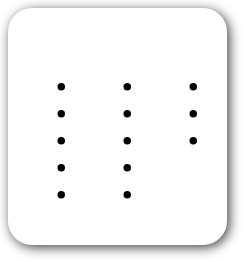<table style=" border-radius:1em; box-shadow: 0.1em 0.1em 0.5em rgba(0,0,0,0.75); background-color: white; border: 1px solid white; padding: 5px;">
<tr style="vertical-align:top;">
<td><br><ul><li></li><li></li><li></li><li></li><li></li></ul></td>
<td valign="top"><br><ul><li></li><li></li><li></li><li></li><li></li></ul></td>
<td valign="top"><br><ul><li></li><li></li><li></li></ul></td>
</tr>
</table>
